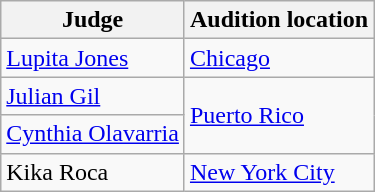<table class="wikitable">
<tr>
<th>Judge</th>
<th>Audition location</th>
</tr>
<tr>
<td><a href='#'>Lupita Jones</a></td>
<td><a href='#'>Chicago</a></td>
</tr>
<tr>
<td><a href='#'>Julian Gil</a></td>
<td rowspan="2"><a href='#'>Puerto Rico</a></td>
</tr>
<tr>
<td><a href='#'>Cynthia Olavarria</a></td>
</tr>
<tr>
<td>Kika Roca</td>
<td><a href='#'>New York City</a></td>
</tr>
</table>
